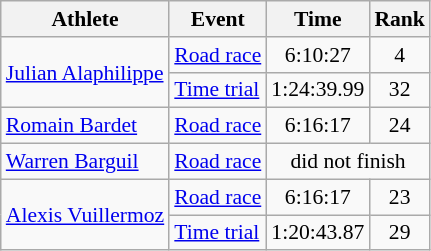<table class="wikitable" style="font-size:90%">
<tr>
<th>Athlete</th>
<th>Event</th>
<th>Time</th>
<th>Rank</th>
</tr>
<tr align=center>
<td style="text-align:left;" rowspan="2"><a href='#'>Julian Alaphilippe</a></td>
<td align=left><a href='#'>Road race</a></td>
<td>6:10:27</td>
<td>4</td>
</tr>
<tr align=center>
<td align=left><a href='#'>Time trial</a></td>
<td>1:24:39.99</td>
<td>32</td>
</tr>
<tr align=center>
<td align=left><a href='#'>Romain Bardet</a></td>
<td align=left><a href='#'>Road race</a></td>
<td>6:16:17</td>
<td>24</td>
</tr>
<tr align=center>
<td align=left><a href='#'>Warren Barguil</a></td>
<td align=left><a href='#'>Road race</a></td>
<td colspan=2>did not finish</td>
</tr>
<tr align=center>
<td style="text-align:left;" rowspan="2"><a href='#'>Alexis Vuillermoz</a></td>
<td align=left><a href='#'>Road race</a></td>
<td>6:16:17</td>
<td>23</td>
</tr>
<tr align=center>
<td align=left><a href='#'>Time trial</a></td>
<td>1:20:43.87</td>
<td>29</td>
</tr>
</table>
